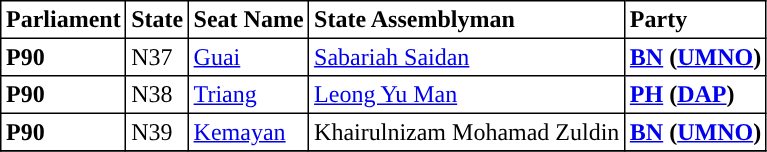<table class="toccolours sortable" border="1" cellpadding="3" style="border-collapse:collapse; text-align: left;">
<tr>
<th align="center">Parliament</th>
<th>State</th>
<th>Seat Name</th>
<th>State Assemblyman</th>
<th>Party</th>
</tr>
<tr>
<th align="left">P90</th>
<td>N37</td>
<td><a href='#'>Guai</a></td>
<td><a href='#'>Sabariah Saidan</a></td>
<td><strong><a href='#'>BN</a> (<a href='#'>UMNO</a>)</strong></td>
</tr>
<tr>
<th align="left">P90</th>
<td>N38</td>
<td><a href='#'>Triang</a></td>
<td><a href='#'>Leong Yu Man</a></td>
<td><strong> <a href='#'>PH</a> (<a href='#'>DAP</a>)</strong></td>
</tr>
<tr>
<th align="left">P90</th>
<td>N39</td>
<td><a href='#'>Kemayan</a></td>
<td>Khairulnizam Mohamad Zuldin</td>
<td><strong><a href='#'>BN</a> (<a href='#'>UMNO</a>)</strong></td>
</tr>
<tr>
</tr>
</table>
